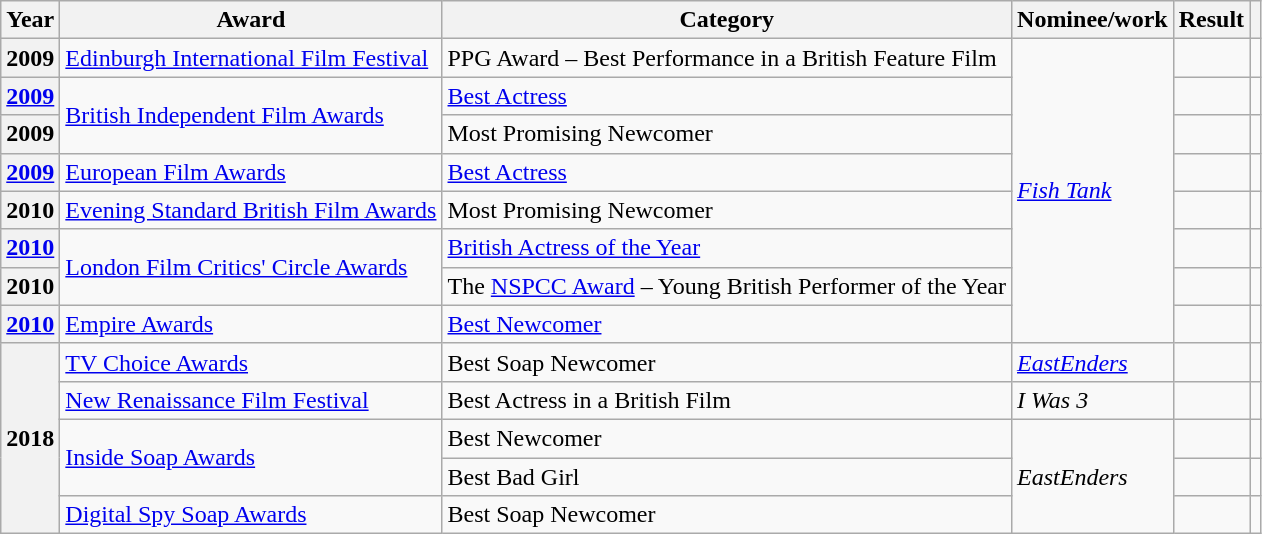<table class="wikitable plainrowheaders sortable">
<tr>
<th>Year</th>
<th>Award</th>
<th>Category</th>
<th>Nominee/work</th>
<th>Result</th>
<th class="unsortable"></th>
</tr>
<tr>
<th scope="row">2009</th>
<td><a href='#'>Edinburgh International Film Festival</a></td>
<td>PPG Award – Best Performance in a British Feature Film</td>
<td rowspan=8><em><a href='#'>Fish Tank</a></em></td>
<td></td>
<td style="text-align:center;"></td>
</tr>
<tr>
<th scope="row"><a href='#'>2009</a></th>
<td rowspan=2><a href='#'>British Independent Film Awards</a></td>
<td><a href='#'>Best Actress</a></td>
<td></td>
<td style="text-align:center;"></td>
</tr>
<tr>
<th scope="row">2009</th>
<td>Most Promising Newcomer</td>
<td></td>
<td style="text-align:center;"></td>
</tr>
<tr>
<th scope="row"><a href='#'>2009</a></th>
<td><a href='#'>European Film Awards</a></td>
<td><a href='#'>Best Actress</a></td>
<td></td>
<td style="text-align:center;"></td>
</tr>
<tr>
<th scope="row">2010</th>
<td><a href='#'>Evening Standard British Film Awards</a></td>
<td>Most Promising Newcomer</td>
<td></td>
<td style="text-align:center;"></td>
</tr>
<tr>
<th scope="row"><a href='#'>2010</a></th>
<td rowspan=2><a href='#'>London Film Critics' Circle Awards</a></td>
<td><a href='#'>British Actress of the Year</a></td>
<td></td>
<td style="text-align:center;"></td>
</tr>
<tr>
<th scope="row">2010</th>
<td>The <a href='#'>NSPCC Award</a> – Young British Performer of the Year</td>
<td></td>
<td style="text-align:center;"></td>
</tr>
<tr>
<th scope="row"><a href='#'>2010</a></th>
<td><a href='#'>Empire Awards</a></td>
<td><a href='#'>Best Newcomer</a></td>
<td></td>
<td style="text-align:center;"></td>
</tr>
<tr>
<th scope="row" rowspan=5>2018</th>
<td><a href='#'>TV Choice Awards</a></td>
<td>Best Soap Newcomer</td>
<td><em><a href='#'>EastEnders</a></em></td>
<td></td>
<td style="text-align:center;"></td>
</tr>
<tr>
<td><a href='#'>New Renaissance Film Festival</a></td>
<td>Best Actress in a British Film</td>
<td><em>I Was 3</em></td>
<td></td>
<td style="text-align:center;"></td>
</tr>
<tr>
<td rowspan=2><a href='#'>Inside Soap Awards</a></td>
<td>Best Newcomer</td>
<td rowspan=3><em>EastEnders</em></td>
<td></td>
<td style="text-align:center;"></td>
</tr>
<tr>
<td>Best Bad Girl</td>
<td></td>
<td style="text-align:center;"></td>
</tr>
<tr>
<td><a href='#'>Digital Spy Soap Awards</a></td>
<td>Best Soap Newcomer</td>
<td></td>
<td style="text-align:center;"></td>
</tr>
</table>
